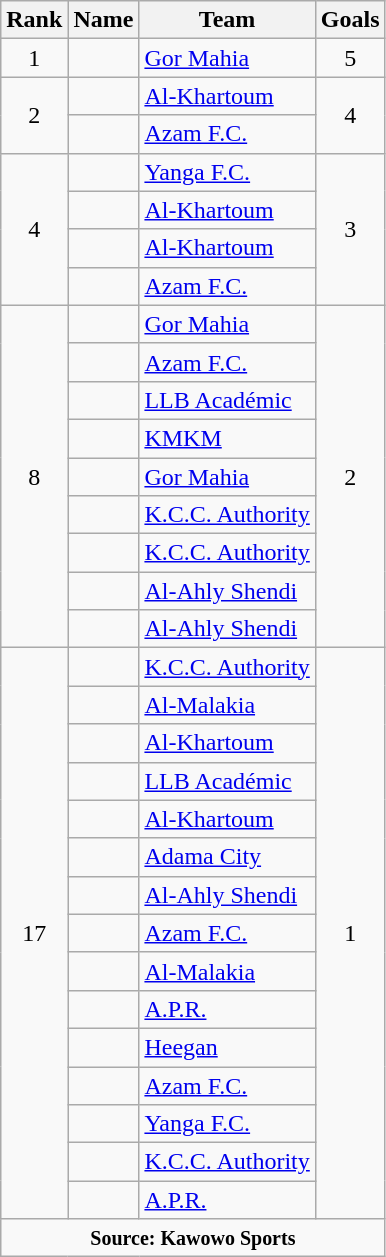<table class="wikitable sortable" style="text-align:left;">
<tr>
<th>Rank</th>
<th>Name</th>
<th>Team</th>
<th>Goals</th>
</tr>
<tr>
<td rowspan="1" align="center">1</td>
<td></td>
<td> <a href='#'>Gor Mahia</a></td>
<td rowspan="1" align="center">5</td>
</tr>
<tr>
<td rowspan="2" align="center">2</td>
<td></td>
<td> <a href='#'>Al-Khartoum</a></td>
<td rowspan="2" align="center">4</td>
</tr>
<tr>
<td></td>
<td> <a href='#'>Azam F.C.</a></td>
</tr>
<tr>
<td rowspan="4" align="center">4</td>
<td></td>
<td> <a href='#'>Yanga F.C.</a></td>
<td rowspan="4" align="center">3</td>
</tr>
<tr>
<td></td>
<td> <a href='#'>Al-Khartoum</a></td>
</tr>
<tr>
<td></td>
<td> <a href='#'>Al-Khartoum</a></td>
</tr>
<tr>
<td></td>
<td> <a href='#'>Azam F.C.</a></td>
</tr>
<tr>
<td rowspan="9" align="center">8</td>
<td></td>
<td> <a href='#'>Gor Mahia</a></td>
<td rowspan="9" align="center">2</td>
</tr>
<tr>
<td></td>
<td> <a href='#'>Azam F.C.</a></td>
</tr>
<tr>
<td></td>
<td> <a href='#'>LLB Académic</a></td>
</tr>
<tr>
<td></td>
<td> <a href='#'>KMKM</a></td>
</tr>
<tr>
<td></td>
<td> <a href='#'>Gor Mahia</a></td>
</tr>
<tr>
<td></td>
<td> <a href='#'>K.C.C. Authority</a></td>
</tr>
<tr>
<td></td>
<td> <a href='#'>K.C.C. Authority</a></td>
</tr>
<tr>
<td></td>
<td> <a href='#'>Al-Ahly Shendi</a></td>
</tr>
<tr>
<td></td>
<td> <a href='#'>Al-Ahly Shendi</a></td>
</tr>
<tr>
<td rowspan="15" align="center">17</td>
<td></td>
<td> <a href='#'>K.C.C. Authority</a></td>
<td rowspan="15" align="center">1</td>
</tr>
<tr>
<td></td>
<td> <a href='#'>Al-Malakia</a></td>
</tr>
<tr>
<td></td>
<td> <a href='#'>Al-Khartoum</a></td>
</tr>
<tr>
<td></td>
<td> <a href='#'>LLB Académic</a></td>
</tr>
<tr>
<td></td>
<td> <a href='#'>Al-Khartoum</a></td>
</tr>
<tr>
<td></td>
<td> <a href='#'>Adama City</a></td>
</tr>
<tr>
<td></td>
<td> <a href='#'>Al-Ahly Shendi</a></td>
</tr>
<tr>
<td></td>
<td> <a href='#'>Azam F.C.</a></td>
</tr>
<tr>
<td></td>
<td> <a href='#'>Al-Malakia</a></td>
</tr>
<tr>
<td></td>
<td> <a href='#'>A.P.R.</a></td>
</tr>
<tr>
<td></td>
<td> <a href='#'>Heegan</a></td>
</tr>
<tr>
<td></td>
<td> <a href='#'>Azam F.C.</a></td>
</tr>
<tr>
<td></td>
<td> <a href='#'>Yanga F.C.</a></td>
</tr>
<tr>
<td></td>
<td> <a href='#'>K.C.C. Authority</a></td>
</tr>
<tr>
<td></td>
<td> <a href='#'>A.P.R.</a></td>
</tr>
<tr>
<td colspan="4" align="center"><strong><small>Source: Kawowo Sports</small></strong></td>
</tr>
</table>
